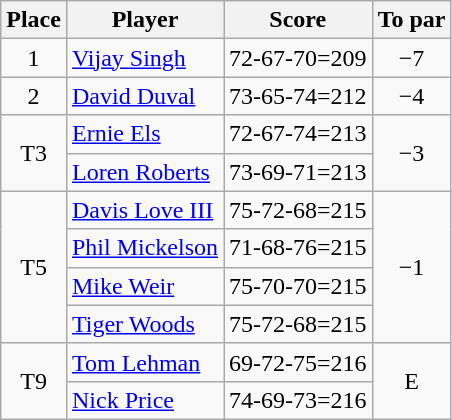<table class="wikitable">
<tr>
<th>Place</th>
<th>Player</th>
<th>Score</th>
<th>To par</th>
</tr>
<tr>
<td align=center>1</td>
<td> <a href='#'>Vijay Singh</a></td>
<td align=center>72-67-70=209</td>
<td align=center>−7</td>
</tr>
<tr>
<td align=center>2</td>
<td> <a href='#'>David Duval</a></td>
<td align=center>73-65-74=212</td>
<td align=center>−4</td>
</tr>
<tr>
<td rowspan="2" align=center>T3</td>
<td> <a href='#'>Ernie Els</a></td>
<td align=center>72-67-74=213</td>
<td rowspan="2" align=center>−3</td>
</tr>
<tr>
<td> <a href='#'>Loren Roberts</a></td>
<td align=center>73-69-71=213</td>
</tr>
<tr>
<td rowspan="4" align=center>T5</td>
<td> <a href='#'>Davis Love III</a></td>
<td align=center>75-72-68=215</td>
<td rowspan="4" align=center>−1</td>
</tr>
<tr>
<td> <a href='#'>Phil Mickelson</a></td>
<td align=center>71-68-76=215</td>
</tr>
<tr>
<td> <a href='#'>Mike Weir</a></td>
<td align=center>75-70-70=215</td>
</tr>
<tr>
<td> <a href='#'>Tiger Woods</a></td>
<td align=center>75-72-68=215</td>
</tr>
<tr>
<td rowspan="2" align=center>T9</td>
<td> <a href='#'>Tom Lehman</a></td>
<td align=center>69-72-75=216</td>
<td rowspan="2" align=center>E</td>
</tr>
<tr>
<td> <a href='#'>Nick Price</a></td>
<td align=center>74-69-73=216</td>
</tr>
</table>
